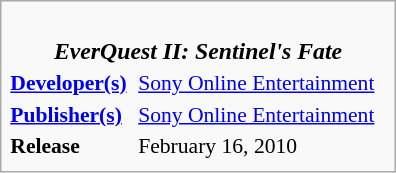<table class="infobox" style="float:right; width:264px; font-size:90%;">
<tr>
<td colspan=2 style="font-size:110%; text-align:center;"><br><strong><em>EverQuest II: Sentinel's Fate</em></strong><br></td>
</tr>
<tr>
<td><strong><a href='#'>Developer(s)</a></strong></td>
<td><a href='#'>Sony Online Entertainment</a></td>
</tr>
<tr>
<td><strong><a href='#'>Publisher(s)</a></strong></td>
<td><a href='#'>Sony Online Entertainment</a></td>
</tr>
<tr>
<td><strong>Release</strong></td>
<td>February 16, 2010</td>
</tr>
<tr>
</tr>
</table>
